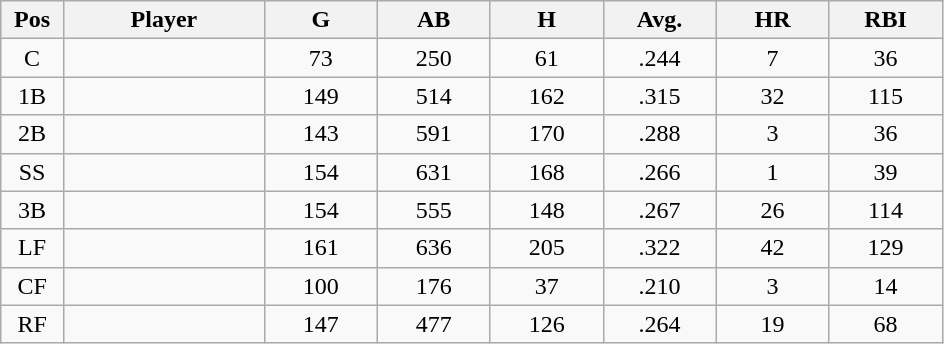<table class="wikitable sortable">
<tr>
<th bgcolor="#DDDDFF" width="5%">Pos</th>
<th bgcolor="#DDDDFF" width="16%">Player</th>
<th bgcolor="#DDDDFF" width="9%">G</th>
<th bgcolor="#DDDDFF" width="9%">AB</th>
<th bgcolor="#DDDDFF" width="9%">H</th>
<th bgcolor="#DDDDFF" width="9%">Avg.</th>
<th bgcolor="#DDDDFF" width="9%">HR</th>
<th bgcolor="#DDDDFF" width="9%">RBI</th>
</tr>
<tr align="center">
<td>C</td>
<td></td>
<td>73</td>
<td>250</td>
<td>61</td>
<td>.244</td>
<td>7</td>
<td>36</td>
</tr>
<tr align="center">
<td>1B</td>
<td></td>
<td>149</td>
<td>514</td>
<td>162</td>
<td>.315</td>
<td>32</td>
<td>115</td>
</tr>
<tr align="center">
<td>2B</td>
<td></td>
<td>143</td>
<td>591</td>
<td>170</td>
<td>.288</td>
<td>3</td>
<td>36</td>
</tr>
<tr align="center">
<td>SS</td>
<td></td>
<td>154</td>
<td>631</td>
<td>168</td>
<td>.266</td>
<td>1</td>
<td>39</td>
</tr>
<tr align="center">
<td>3B</td>
<td></td>
<td>154</td>
<td>555</td>
<td>148</td>
<td>.267</td>
<td>26</td>
<td>114</td>
</tr>
<tr align="center">
<td>LF</td>
<td></td>
<td>161</td>
<td>636</td>
<td>205</td>
<td>.322</td>
<td>42</td>
<td>129</td>
</tr>
<tr align="center">
<td>CF</td>
<td></td>
<td>100</td>
<td>176</td>
<td>37</td>
<td>.210</td>
<td>3</td>
<td>14</td>
</tr>
<tr align="center">
<td>RF</td>
<td></td>
<td>147</td>
<td>477</td>
<td>126</td>
<td>.264</td>
<td>19</td>
<td>68</td>
</tr>
</table>
